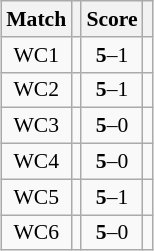<table class="wikitable" style="font-size: 90%; margin: 1em auto 1em auto;">
<tr>
<th>Match</th>
<th></th>
<th>Score</th>
<th></th>
</tr>
<tr>
<td align="center">WC1</td>
<td><strong></strong></td>
<td align="center"><strong>5</strong>–1</td>
<td></td>
</tr>
<tr>
<td align="center">WC2</td>
<td><strong></strong></td>
<td align="center"><strong>5</strong>–1</td>
<td></td>
</tr>
<tr>
<td align="center">WC3</td>
<td><strong></strong></td>
<td align="center"><strong>5</strong>–0</td>
<td></td>
</tr>
<tr>
<td align="center">WC4</td>
<td><strong></strong></td>
<td align="center"><strong>5</strong>–0</td>
<td></td>
</tr>
<tr>
<td align="center">WC5</td>
<td><strong></strong></td>
<td align="center"><strong>5</strong>–1</td>
<td></td>
</tr>
<tr>
<td align="center">WC6</td>
<td><strong></strong></td>
<td align="center"><strong>5</strong>–0</td>
<td></td>
</tr>
</table>
